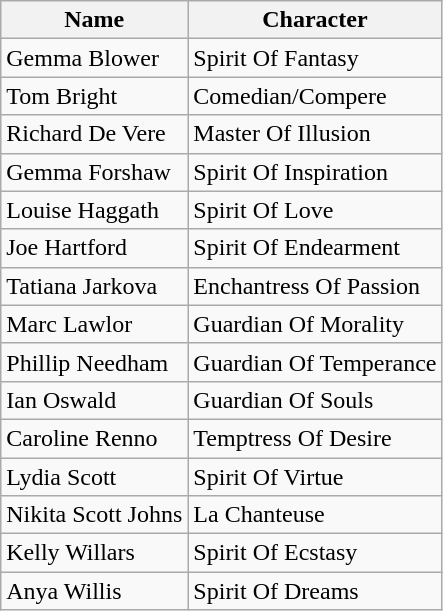<table class="wikitable">
<tr>
<th>Name</th>
<th>Character</th>
</tr>
<tr>
<td>Gemma Blower</td>
<td>Spirit Of Fantasy</td>
</tr>
<tr>
<td>Tom Bright</td>
<td>Comedian/Compere</td>
</tr>
<tr>
<td>Richard De Vere</td>
<td>Master Of Illusion</td>
</tr>
<tr>
<td>Gemma Forshaw</td>
<td>Spirit Of Inspiration</td>
</tr>
<tr>
<td>Louise Haggath</td>
<td>Spirit Of Love</td>
</tr>
<tr>
<td>Joe Hartford</td>
<td>Spirit Of Endearment</td>
</tr>
<tr>
<td>Tatiana Jarkova</td>
<td>Enchantress Of Passion</td>
</tr>
<tr>
<td>Marc Lawlor</td>
<td>Guardian Of Morality</td>
</tr>
<tr>
<td>Phillip Needham</td>
<td>Guardian Of Temperance</td>
</tr>
<tr>
<td>Ian Oswald</td>
<td>Guardian Of Souls</td>
</tr>
<tr>
<td>Caroline Renno</td>
<td>Temptress Of Desire</td>
</tr>
<tr>
<td>Lydia Scott</td>
<td>Spirit Of Virtue</td>
</tr>
<tr>
<td>Nikita Scott Johns</td>
<td>La Chanteuse</td>
</tr>
<tr>
<td>Kelly Willars</td>
<td>Spirit Of Ecstasy</td>
</tr>
<tr>
<td>Anya Willis</td>
<td>Spirit Of Dreams</td>
</tr>
</table>
